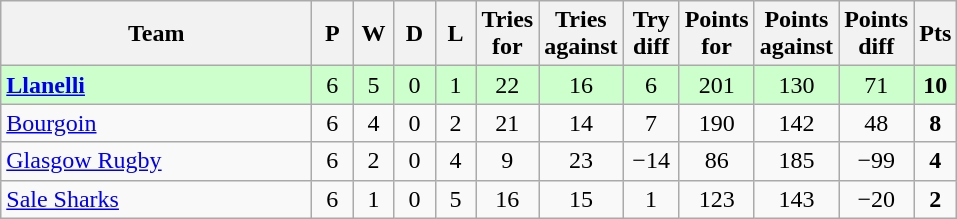<table class="wikitable" style="text-align:center">
<tr>
<th width="200">Team</th>
<th width="20">P</th>
<th width="20">W</th>
<th width="20">D</th>
<th width="20">L</th>
<th width="20">Tries for</th>
<th width="20">Tries against</th>
<th width="30">Try diff</th>
<th width="20">Points for</th>
<th width="20">Points against</th>
<th width="25">Points diff</th>
<th width="20">Pts</th>
</tr>
<tr bgcolor="#ccffcc">
<td align=left> <strong><a href='#'>Llanelli</a></strong></td>
<td>6</td>
<td>5</td>
<td>0</td>
<td>1</td>
<td>22</td>
<td>16</td>
<td>6</td>
<td>201</td>
<td>130</td>
<td>71</td>
<td><strong>10</strong></td>
</tr>
<tr>
<td align=left> <a href='#'>Bourgoin</a></td>
<td>6</td>
<td>4</td>
<td>0</td>
<td>2</td>
<td>21</td>
<td>14</td>
<td>7</td>
<td>190</td>
<td>142</td>
<td>48</td>
<td><strong>8</strong></td>
</tr>
<tr>
<td align=left> <a href='#'>Glasgow Rugby</a></td>
<td>6</td>
<td>2</td>
<td>0</td>
<td>4</td>
<td>9</td>
<td>23</td>
<td>−14</td>
<td>86</td>
<td>185</td>
<td>−99</td>
<td><strong>4</strong></td>
</tr>
<tr>
<td align=left> <a href='#'>Sale Sharks</a></td>
<td>6</td>
<td>1</td>
<td>0</td>
<td>5</td>
<td>16</td>
<td>15</td>
<td>1</td>
<td>123</td>
<td>143</td>
<td>−20</td>
<td><strong>2</strong></td>
</tr>
</table>
